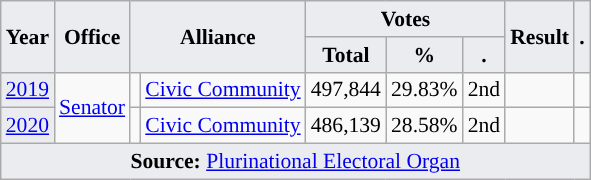<table class="wikitable" style="font-size:90%; text-align:center;">
<tr>
<th style="background-color:#EAECF0;" rowspan=2>Year</th>
<th style="background-color:#EAECF0;" rowspan=2>Office</th>
<th style="background-color:#EAECF0;" colspan=2 rowspan=2>Alliance</th>
<th style="background-color:#EAECF0;" colspan=3>Votes</th>
<th style="background-color:#EAECF0;" rowspan=2>Result</th>
<th style="background-color:#EAECF0;" rowspan=2>.</th>
</tr>
<tr>
<th style="background-color:#EAECF0;">Total</th>
<th style="background-color:#EAECF0;">%</th>
<th style="background-color:#EAECF0;">.</th>
</tr>
<tr>
<td style="background-color:#EAECF0;"><a href='#'>2019</a></td>
<td rowspan=2><a href='#'>Senator</a></td>
<td style="background-color:"></td>
<td><a href='#'>Civic Community</a></td>
<td>497,844</td>
<td>29.83%</td>
<td>2nd</td>
<td></td>
<td></td>
</tr>
<tr>
<td style="background-color:#EAECF0;"><a href='#'>2020</a></td>
<td style="background-color:"></td>
<td><a href='#'>Civic Community</a></td>
<td>486,139</td>
<td>28.58%</td>
<td>2nd</td>
<td></td>
<td></td>
</tr>
<tr>
<td style="background-color:#EAECF0;" colspan=9><strong>Source:</strong> <a href='#'>Plurinational Electoral Organ</a>  </td>
</tr>
</table>
